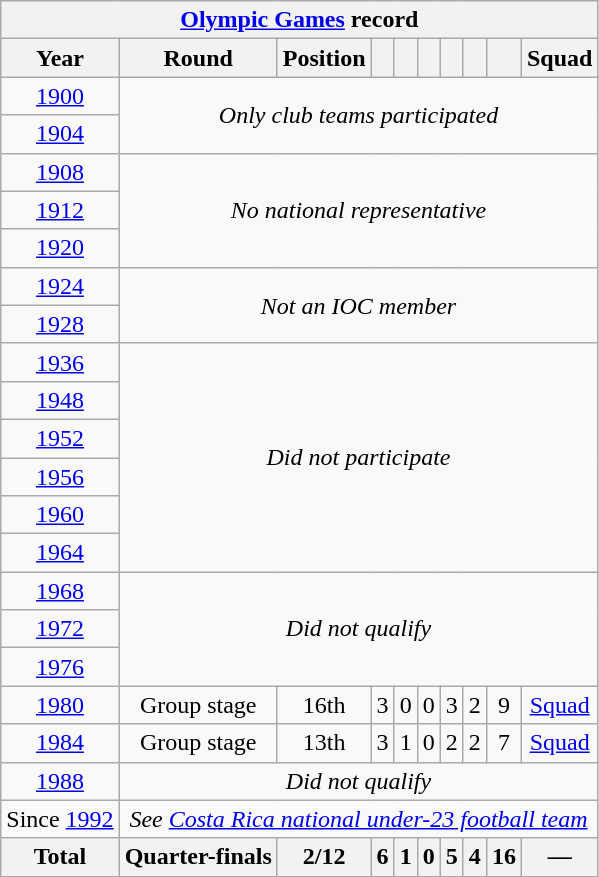<table class="wikitable" style="text-align: center;">
<tr>
<th colspan=10><a href='#'>Olympic Games</a> record</th>
</tr>
<tr>
<th>Year</th>
<th>Round</th>
<th>Position</th>
<th></th>
<th></th>
<th></th>
<th></th>
<th></th>
<th></th>
<th>Squad</th>
</tr>
<tr>
<td> <a href='#'>1900</a></td>
<td colspan=9 rowspan=2><em>Only club teams participated</em></td>
</tr>
<tr>
<td> <a href='#'>1904</a></td>
</tr>
<tr>
<td> <a href='#'>1908</a></td>
<td colspan=9 rowspan=3><em>No national representative</em></td>
</tr>
<tr>
<td> <a href='#'>1912</a></td>
</tr>
<tr>
<td> <a href='#'>1920</a></td>
</tr>
<tr>
<td> <a href='#'>1924</a></td>
<td colspan=9 rowspan=2><em>Not an IOC member</em></td>
</tr>
<tr>
<td> <a href='#'>1928</a></td>
</tr>
<tr>
<td> <a href='#'>1936</a></td>
<td colspan=9 rowspan=6><em>Did not participate</em></td>
</tr>
<tr>
<td> <a href='#'>1948</a></td>
</tr>
<tr>
<td> <a href='#'>1952</a></td>
</tr>
<tr>
<td> <a href='#'>1956</a></td>
</tr>
<tr>
<td> <a href='#'>1960</a></td>
</tr>
<tr>
<td> <a href='#'>1964</a></td>
</tr>
<tr>
<td> <a href='#'>1968</a></td>
<td colspan=9 rowspan=3><em>Did not qualify</em></td>
</tr>
<tr>
<td> <a href='#'>1972</a></td>
</tr>
<tr>
<td> <a href='#'>1976</a></td>
</tr>
<tr>
<td> <a href='#'>1980</a></td>
<td>Group stage</td>
<td>16th</td>
<td>3</td>
<td>0</td>
<td>0</td>
<td>3</td>
<td>2</td>
<td>9</td>
<td><a href='#'>Squad</a></td>
</tr>
<tr>
<td> <a href='#'>1984</a></td>
<td>Group stage</td>
<td>13th</td>
<td>3</td>
<td>1</td>
<td>0</td>
<td>2</td>
<td>2</td>
<td>7</td>
<td><a href='#'>Squad</a></td>
</tr>
<tr>
<td> <a href='#'>1988</a></td>
<td colspan=9><em>Did not qualify</em></td>
</tr>
<tr>
<td>Since <a href='#'>1992</a></td>
<td colspan=9><em>See <a href='#'>Costa Rica national under-23 football team</a></em></td>
</tr>
<tr>
<th>Total</th>
<th>Quarter-finals</th>
<th>2/12</th>
<th>6</th>
<th>1</th>
<th>0</th>
<th>5</th>
<th>4</th>
<th>16</th>
<th>—</th>
</tr>
</table>
